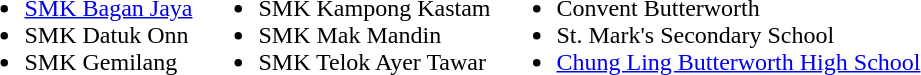<table>
<tr>
<td><br><ul><li><a href='#'>SMK Bagan Jaya</a></li><li>SMK Datuk Onn</li><li>SMK Gemilang</li></ul></td>
<td><br><ul><li>SMK Kampong Kastam</li><li>SMK Mak Mandin</li><li>SMK Telok Ayer Tawar</li></ul></td>
<td><br><ul><li>Convent Butterworth</li><li>St. Mark's Secondary School</li><li><a href='#'>Chung Ling Butterworth High School</a></li></ul></td>
</tr>
</table>
